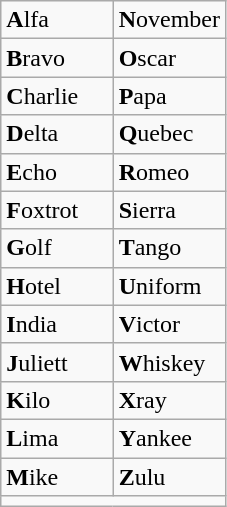<table class="wikitable floatright">
<tr>
<td width="50%"><strong>A</strong>lfa</td>
<td width="50%"><strong>N</strong>ovember</td>
</tr>
<tr>
<td><strong>B</strong>ravo</td>
<td><strong>O</strong>scar</td>
</tr>
<tr>
<td><strong>C</strong>harlie</td>
<td><strong>P</strong>apa</td>
</tr>
<tr>
<td><strong>D</strong>elta</td>
<td><strong>Q</strong>uebec</td>
</tr>
<tr>
<td><strong>E</strong>cho</td>
<td><strong>R</strong>omeo</td>
</tr>
<tr>
<td><strong>F</strong>oxtrot</td>
<td><strong>S</strong>ierra</td>
</tr>
<tr>
<td><strong>G</strong>olf</td>
<td><strong>T</strong>ango</td>
</tr>
<tr>
<td><strong>H</strong>otel</td>
<td><strong>U</strong>niform</td>
</tr>
<tr>
<td><strong>I</strong>ndia</td>
<td><strong>V</strong>ictor</td>
</tr>
<tr>
<td><strong>J</strong>uliett</td>
<td><strong>W</strong>hiskey</td>
</tr>
<tr>
<td><strong>K</strong>ilo</td>
<td><strong>X</strong>ray</td>
</tr>
<tr>
<td><strong>L</strong>ima</td>
<td><strong>Y</strong>ankee</td>
</tr>
<tr>
<td><strong>M</strong>ike</td>
<td><strong>Z</strong>ulu</td>
</tr>
<tr align=center>
<td colspan=2></td>
</tr>
</table>
